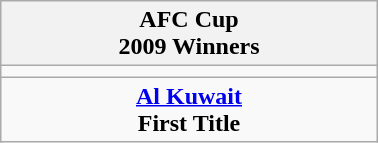<table class="wikitable" style="text-align: center; margin: 0 auto; width: 20%">
<tr>
<th>AFC Cup <br>2009 Winners</th>
</tr>
<tr>
<td></td>
</tr>
<tr>
<td><strong><a href='#'>Al Kuwait</a></strong><br><strong>First Title</strong></td>
</tr>
</table>
